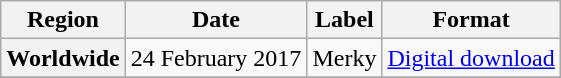<table class="wikitable plainrowheaders">
<tr>
<th scope="col">Region</th>
<th scope="col">Date</th>
<th scope="col">Label</th>
<th scope="col">Format</th>
</tr>
<tr>
<th scope="row">Worldwide</th>
<td>24 February 2017</td>
<td>Merky</td>
<td><a href='#'>Digital download</a></td>
</tr>
<tr>
</tr>
</table>
